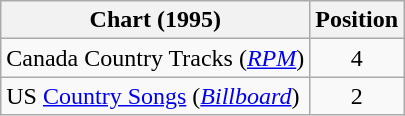<table class="wikitable sortable">
<tr>
<th scope="col">Chart (1995)</th>
<th scope="col">Position</th>
</tr>
<tr>
<td>Canada Country Tracks (<em><a href='#'>RPM</a></em>)</td>
<td align="center">4</td>
</tr>
<tr>
<td>US <a href='#'>Country Songs</a> (<em><a href='#'>Billboard</a></em>)</td>
<td align="center">2</td>
</tr>
</table>
